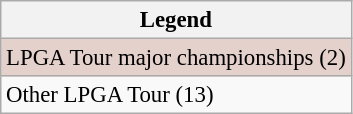<table class="wikitable" style="font-size:95%;">
<tr>
<th>Legend</th>
</tr>
<tr style="background:#e5d1cb;">
<td>LPGA Tour major championships (2)</td>
</tr>
<tr>
<td>Other LPGA Tour (13)</td>
</tr>
</table>
